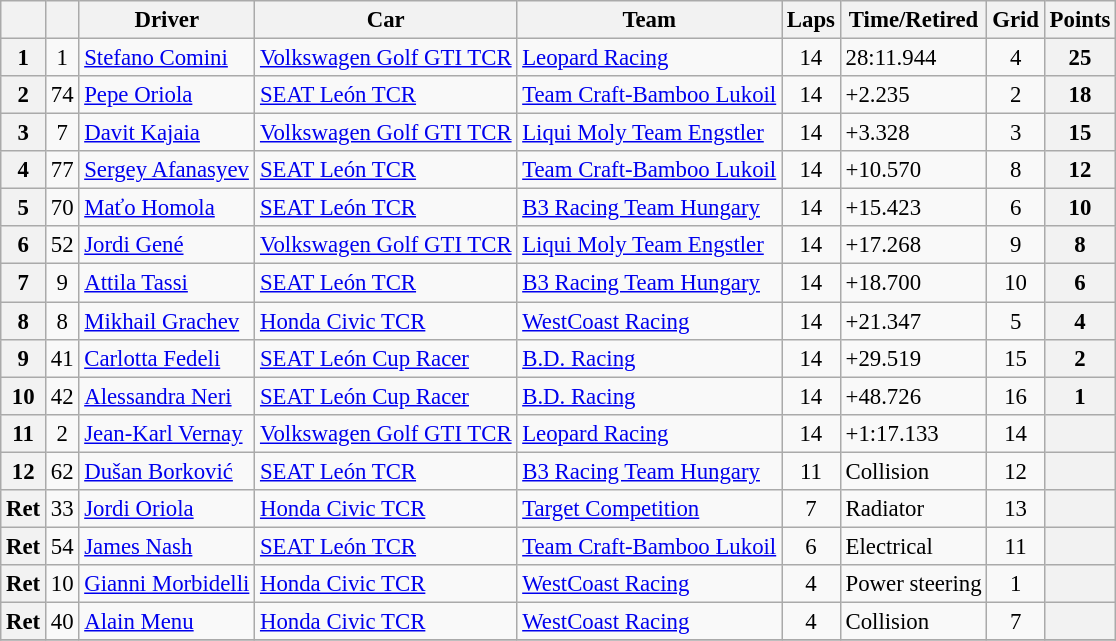<table class="wikitable sortable" style="font-size:95%">
<tr>
<th></th>
<th></th>
<th>Driver</th>
<th>Car</th>
<th>Team</th>
<th>Laps</th>
<th>Time/Retired</th>
<th>Grid</th>
<th>Points</th>
</tr>
<tr>
<th>1</th>
<td align=center>1</td>
<td> <a href='#'>Stefano Comini</a></td>
<td><a href='#'>Volkswagen Golf GTI TCR</a></td>
<td> <a href='#'>Leopard Racing</a></td>
<td align=center>14</td>
<td>28:11.944</td>
<td align=center>4</td>
<th>25</th>
</tr>
<tr>
<th>2</th>
<td align=center>74</td>
<td> <a href='#'>Pepe Oriola</a></td>
<td><a href='#'>SEAT León TCR</a></td>
<td> <a href='#'>Team Craft-Bamboo Lukoil</a></td>
<td align=center>14</td>
<td>+2.235</td>
<td align=center>2</td>
<th>18</th>
</tr>
<tr>
<th>3</th>
<td align=center>7</td>
<td> <a href='#'>Davit Kajaia</a></td>
<td><a href='#'>Volkswagen Golf GTI TCR</a></td>
<td> <a href='#'>Liqui Moly Team Engstler</a></td>
<td align=center>14</td>
<td>+3.328</td>
<td align=center>3</td>
<th>15</th>
</tr>
<tr>
<th>4</th>
<td align=center>77</td>
<td> <a href='#'>Sergey Afanasyev</a></td>
<td><a href='#'>SEAT León TCR</a></td>
<td> <a href='#'>Team Craft-Bamboo Lukoil</a></td>
<td align=center>14</td>
<td>+10.570</td>
<td align=center>8</td>
<th>12</th>
</tr>
<tr>
<th>5</th>
<td align=center>70</td>
<td> <a href='#'>Maťo Homola</a></td>
<td><a href='#'>SEAT León TCR</a></td>
<td> <a href='#'>B3 Racing Team Hungary</a></td>
<td align=center>14</td>
<td>+15.423</td>
<td align=center>6</td>
<th>10</th>
</tr>
<tr>
<th>6</th>
<td align=center>52</td>
<td> <a href='#'>Jordi Gené</a></td>
<td><a href='#'>Volkswagen Golf GTI TCR</a></td>
<td> <a href='#'>Liqui Moly Team Engstler</a></td>
<td align=center>14</td>
<td>+17.268</td>
<td align=center>9</td>
<th>8</th>
</tr>
<tr>
<th>7</th>
<td align=center>9</td>
<td> <a href='#'>Attila Tassi</a></td>
<td><a href='#'>SEAT León TCR</a></td>
<td> <a href='#'>B3 Racing Team Hungary</a></td>
<td align=center>14</td>
<td>+18.700</td>
<td align=center>10</td>
<th>6</th>
</tr>
<tr>
<th>8</th>
<td align=center>8</td>
<td> <a href='#'>Mikhail Grachev</a></td>
<td><a href='#'>Honda Civic TCR</a></td>
<td> <a href='#'>WestCoast Racing</a></td>
<td align=center>14</td>
<td>+21.347</td>
<td align=center>5</td>
<th>4</th>
</tr>
<tr>
<th>9</th>
<td align=center>41</td>
<td> <a href='#'>Carlotta Fedeli</a></td>
<td><a href='#'>SEAT León Cup Racer</a></td>
<td> <a href='#'>B.D. Racing</a></td>
<td align=center>14</td>
<td>+29.519</td>
<td align=center>15</td>
<th>2</th>
</tr>
<tr>
<th>10</th>
<td align=center>42</td>
<td> <a href='#'>Alessandra Neri</a></td>
<td><a href='#'>SEAT León Cup Racer</a></td>
<td> <a href='#'>B.D. Racing</a></td>
<td align=center>14</td>
<td>+48.726</td>
<td align=center>16</td>
<th>1</th>
</tr>
<tr>
<th>11</th>
<td align=center>2</td>
<td> <a href='#'>Jean-Karl Vernay</a></td>
<td><a href='#'>Volkswagen Golf GTI TCR</a></td>
<td> <a href='#'>Leopard Racing</a></td>
<td align=center>14</td>
<td>+1:17.133</td>
<td align=center>14</td>
<th></th>
</tr>
<tr>
<th>12</th>
<td align=center>62</td>
<td> <a href='#'>Dušan Borković</a></td>
<td><a href='#'>SEAT León TCR</a></td>
<td> <a href='#'>B3 Racing Team Hungary</a></td>
<td align=center>11</td>
<td>Collision</td>
<td align=center>12</td>
<th></th>
</tr>
<tr>
<th>Ret</th>
<td align=center>33</td>
<td> <a href='#'>Jordi Oriola</a></td>
<td><a href='#'>Honda Civic TCR</a></td>
<td> <a href='#'>Target Competition</a></td>
<td align=center>7</td>
<td>Radiator</td>
<td align=center>13</td>
<th></th>
</tr>
<tr>
<th>Ret</th>
<td align=center>54</td>
<td> <a href='#'>James Nash</a></td>
<td><a href='#'>SEAT León TCR</a></td>
<td> <a href='#'>Team Craft-Bamboo Lukoil</a></td>
<td align=center>6</td>
<td>Electrical</td>
<td align=center>11</td>
<th></th>
</tr>
<tr>
<th>Ret</th>
<td align=center>10</td>
<td> <a href='#'>Gianni Morbidelli</a></td>
<td><a href='#'>Honda Civic TCR</a></td>
<td> <a href='#'>WestCoast Racing</a></td>
<td align=center>4</td>
<td>Power steering</td>
<td align=center>1</td>
<th></th>
</tr>
<tr>
<th>Ret</th>
<td align=center>40</td>
<td> <a href='#'>Alain Menu</a></td>
<td><a href='#'>Honda Civic TCR</a></td>
<td> <a href='#'>WestCoast Racing</a></td>
<td align=center>4</td>
<td>Collision</td>
<td align=center>7</td>
<th></th>
</tr>
<tr>
</tr>
</table>
